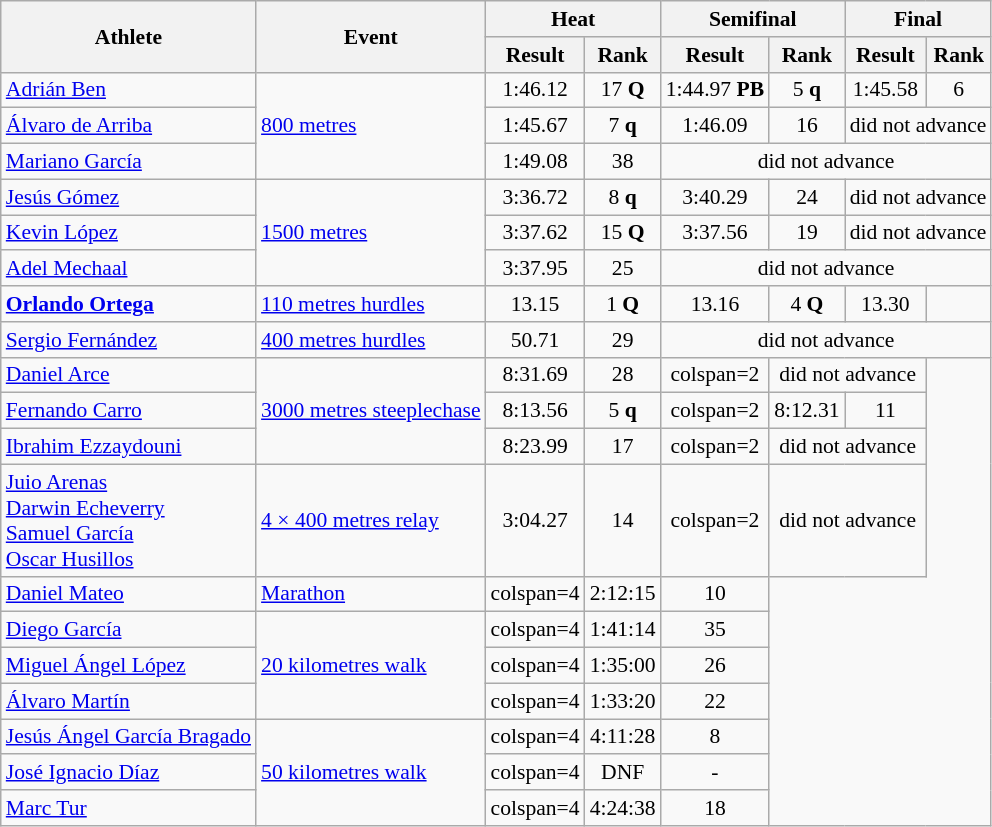<table class="wikitable"  style="font-size:90%">
<tr>
<th rowspan="2">Athlete</th>
<th rowspan="2">Event</th>
<th colspan="2">Heat</th>
<th colspan="2">Semifinal</th>
<th colspan="2">Final</th>
</tr>
<tr>
<th>Result</th>
<th>Rank</th>
<th>Result</th>
<th>Rank</th>
<th>Result</th>
<th>Rank</th>
</tr>
<tr style=text-align:center>
<td style=text-align:left><a href='#'>Adrián Ben</a></td>
<td style=text-align:left rowspan=3><a href='#'>800 metres</a></td>
<td>1:46.12</td>
<td>17 <strong>Q</strong></td>
<td>1:44.97 <strong>PB</strong></td>
<td>5 <strong>q</strong></td>
<td>1:45.58</td>
<td>6</td>
</tr>
<tr style=text-align:center>
<td style=text-align:left><a href='#'>Álvaro de Arriba</a></td>
<td>1:45.67</td>
<td>7 <strong>q</strong></td>
<td>1:46.09</td>
<td>16</td>
<td colspan=2>did not advance</td>
</tr>
<tr style=text-align:center>
<td style=text-align:left><a href='#'>Mariano García</a></td>
<td>1:49.08</td>
<td>38</td>
<td colspan=4>did not advance</td>
</tr>
<tr style=text-align:center>
<td style=text-align:left><a href='#'>Jesús Gómez</a></td>
<td style=text-align:left rowspan=3><a href='#'>1500 metres</a></td>
<td>3:36.72</td>
<td>8 <strong>q</strong></td>
<td>3:40.29</td>
<td>24</td>
<td colspan=2>did not advance</td>
</tr>
<tr style=text-align:center>
<td style=text-align:left><a href='#'>Kevin López</a></td>
<td>3:37.62</td>
<td>15 <strong>Q</strong></td>
<td>3:37.56</td>
<td>19</td>
<td colspan=2>did not advance</td>
</tr>
<tr style=text-align:center>
<td style=text-align:left><a href='#'>Adel Mechaal</a></td>
<td>3:37.95</td>
<td>25</td>
<td colspan=4>did not advance</td>
</tr>
<tr style=text-align:center>
<td style=text-align:left><strong><a href='#'>Orlando Ortega</a></strong></td>
<td style=text-align:left><a href='#'>110 metres hurdles</a></td>
<td>13.15</td>
<td>1 <strong>Q</strong></td>
<td>13.16</td>
<td>4 <strong>Q</strong></td>
<td>13.30</td>
<td></td>
</tr>
<tr style=text-align:center>
<td style=text-align:left><a href='#'>Sergio Fernández</a></td>
<td style=text-align:left><a href='#'>400 metres hurdles</a></td>
<td>50.71</td>
<td>29</td>
<td colspan=4>did not advance</td>
</tr>
<tr style=text-align:center>
<td style=text-align:left><a href='#'>Daniel Arce</a></td>
<td style=text-align:left rowspan=3><a href='#'>3000 metres steeplechase</a></td>
<td>8:31.69</td>
<td>28</td>
<td>colspan=2 </td>
<td colspan=2>did not advance</td>
</tr>
<tr style=text-align:center>
<td style=text-align:left><a href='#'>Fernando Carro</a></td>
<td>8:13.56</td>
<td>5 <strong>q</strong></td>
<td>colspan=2 </td>
<td>8:12.31</td>
<td>11</td>
</tr>
<tr style=text-align:center>
<td style=text-align:left><a href='#'>Ibrahim Ezzaydouni</a></td>
<td>8:23.99</td>
<td>17</td>
<td>colspan=2 </td>
<td colspan=2>did not advance</td>
</tr>
<tr style=text-align:center>
<td style=text-align:left><a href='#'>Juio Arenas</a><br><a href='#'>Darwin Echeverry</a><br><a href='#'>Samuel García</a><br><a href='#'>Oscar Husillos</a></td>
<td style=text-align:left><a href='#'>4 × 400 metres relay</a></td>
<td>3:04.27</td>
<td>14</td>
<td>colspan=2 </td>
<td colspan=2>did not advance</td>
</tr>
<tr style=text-align:center>
<td style=text-align:left><a href='#'>Daniel Mateo</a></td>
<td style=text-align:left><a href='#'>Marathon</a></td>
<td>colspan=4 </td>
<td>2:12:15</td>
<td>10</td>
</tr>
<tr style=text-align:center>
<td style=text-align:left><a href='#'>Diego García</a></td>
<td style=text-align:left rowspan=3><a href='#'>20 kilometres walk</a></td>
<td>colspan=4 </td>
<td>1:41:14</td>
<td>35</td>
</tr>
<tr style=text-align:center>
<td style=text-align:left><a href='#'>Miguel Ángel López</a></td>
<td>colspan=4 </td>
<td>1:35:00</td>
<td>26</td>
</tr>
<tr style=text-align:center>
<td style=text-align:left><a href='#'>Álvaro Martín</a></td>
<td>colspan=4 </td>
<td>1:33:20</td>
<td>22</td>
</tr>
<tr style=text-align:center>
<td style=text-align:left><a href='#'>Jesús Ángel García Bragado</a></td>
<td style=text-align:left rowspan=3><a href='#'>50 kilometres walk</a></td>
<td>colspan=4 </td>
<td>4:11:28</td>
<td>8</td>
</tr>
<tr style=text-align:center>
<td style=text-align:left><a href='#'>José Ignacio Díaz</a></td>
<td>colspan=4 </td>
<td>DNF</td>
<td>-</td>
</tr>
<tr style=text-align:center>
<td style=text-align:left><a href='#'>Marc Tur</a></td>
<td>colspan=4 </td>
<td>4:24:38</td>
<td>18</td>
</tr>
</table>
